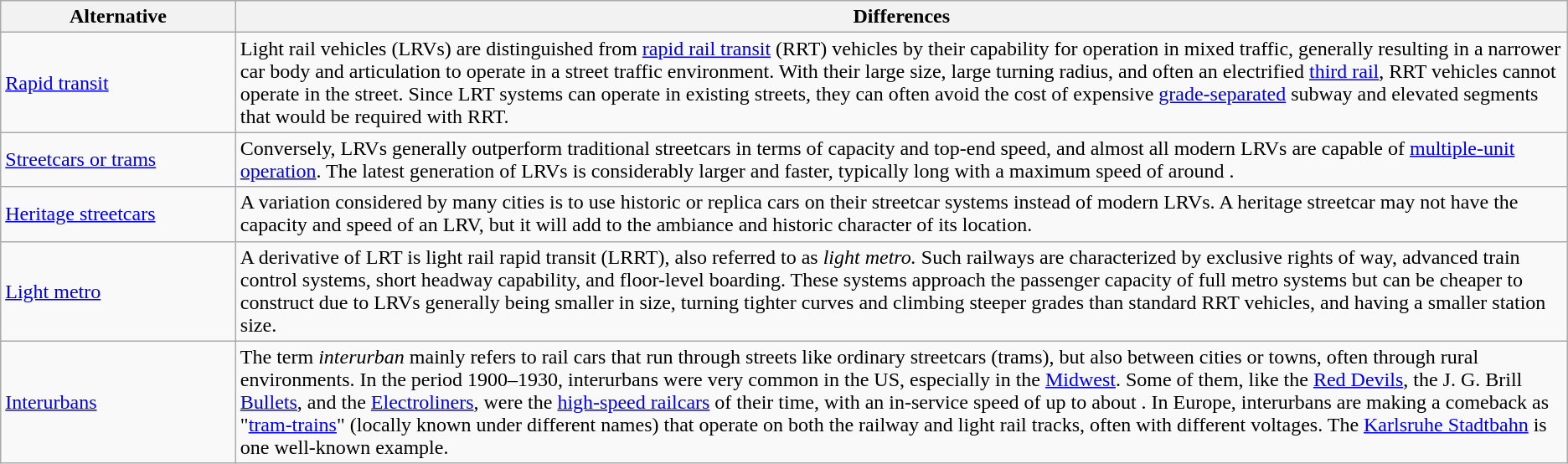<table class="wikitable">
<tr>
<th style="width:15%;">Alternative</th>
<th>Differences</th>
</tr>
<tr>
<td><a href='#'>Rapid transit</a></td>
<td>Light rail vehicles (LRVs) are distinguished from <a href='#'>rapid rail transit</a> (RRT) vehicles by their capability for operation in mixed traffic, generally resulting in a narrower car body and articulation to operate in a street traffic environment. With their large size, large turning radius, and often an electrified <a href='#'>third rail</a>, RRT vehicles cannot operate in the street. Since LRT systems can operate in existing streets, they can often avoid the cost of expensive <a href='#'>grade-separated</a> subway and elevated segments that would be required with RRT.</td>
</tr>
<tr>
<td><a href='#'>Streetcars or trams</a></td>
<td>Conversely, LRVs generally outperform traditional streetcars in terms of capacity and top-end speed, and almost all modern LRVs are capable of <a href='#'>multiple-unit operation</a>. The latest generation of LRVs is considerably larger and faster, typically  long with a maximum speed of around .</td>
</tr>
<tr>
<td><a href='#'>Heritage streetcars</a></td>
<td>A variation considered by many cities is to use historic or replica cars on their streetcar systems instead of modern LRVs. A heritage streetcar may not have the capacity and speed of an LRV, but it will add to the ambiance and historic character of its location.</td>
</tr>
<tr>
<td><a href='#'>Light metro</a></td>
<td>A derivative of LRT is light rail rapid transit (LRRT), also referred to as <em>light metro.</em> Such railways are characterized by exclusive rights of way, advanced train control systems, short headway capability, and floor-level boarding. These systems approach the passenger capacity of full metro systems but can be cheaper to construct due to LRVs generally being smaller in size, turning tighter curves and climbing steeper grades than standard RRT vehicles, and having a smaller station size.</td>
</tr>
<tr>
<td><a href='#'>Interurbans</a></td>
<td>The term <em>interurban</em> mainly refers to rail cars that run through streets like ordinary streetcars (trams), but also between cities or towns, often through rural environments. In the period 1900–1930, interurbans were very common in the US, especially in the <a href='#'>Midwest</a>. Some of them, like the <a href='#'>Red Devils</a>, the J. G. Brill <a href='#'>Bullets</a>, and the <a href='#'>Electroliners</a>, were the <a href='#'>high-speed railcars</a> of their time, with an in-service speed of up to about . In Europe, interurbans are making a comeback as "<a href='#'>tram-trains</a>" (locally known under different names) that operate on both the railway and light rail tracks, often with different voltages. The <a href='#'>Karlsruhe Stadtbahn</a> is one well-known example.</td>
</tr>
</table>
